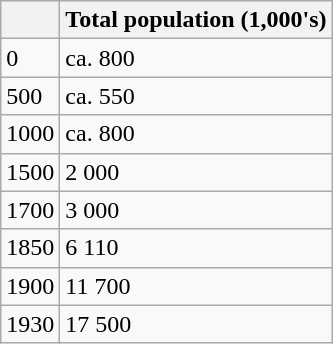<table class="wikitable">
<tr>
<th></th>
<th>Total population (1,000's)</th>
</tr>
<tr>
<td>0</td>
<td>ca. 800</td>
</tr>
<tr>
<td>500</td>
<td>ca. 550</td>
</tr>
<tr>
<td>1000</td>
<td>ca. 800</td>
</tr>
<tr>
<td>1500</td>
<td>2 000</td>
</tr>
<tr>
<td>1700</td>
<td>3 000</td>
</tr>
<tr>
<td>1850</td>
<td>6 110</td>
</tr>
<tr>
<td>1900</td>
<td>11 700</td>
</tr>
<tr>
<td>1930</td>
<td>17 500</td>
</tr>
</table>
